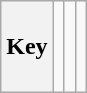<table class="wikitable" style="height:3.9em">
<tr>
<th>Key</th>
<td></td>
<td></td>
<td></td>
</tr>
</table>
